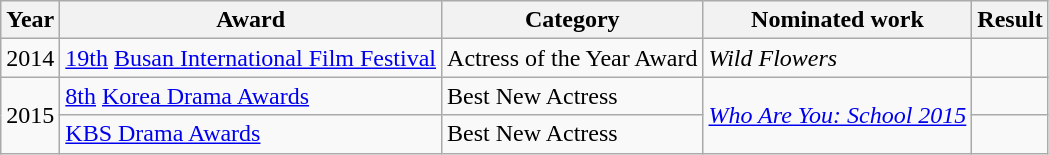<table class="wikitable sortable">
<tr>
<th>Year</th>
<th>Award</th>
<th>Category</th>
<th>Nominated work</th>
<th>Result</th>
</tr>
<tr>
<td>2014</td>
<td><a href='#'>19th</a> <a href='#'>Busan International Film Festival</a></td>
<td>Actress of the Year Award</td>
<td><em>Wild Flowers</em></td>
<td></td>
</tr>
<tr>
<td rowspan="2">2015</td>
<td><a href='#'>8th</a> <a href='#'>Korea Drama Awards</a></td>
<td>Best New Actress</td>
<td rowspan="2"><em><a href='#'>Who Are You: School 2015</a></em></td>
<td></td>
</tr>
<tr>
<td><a href='#'>KBS Drama Awards</a></td>
<td>Best New Actress</td>
<td></td>
</tr>
</table>
